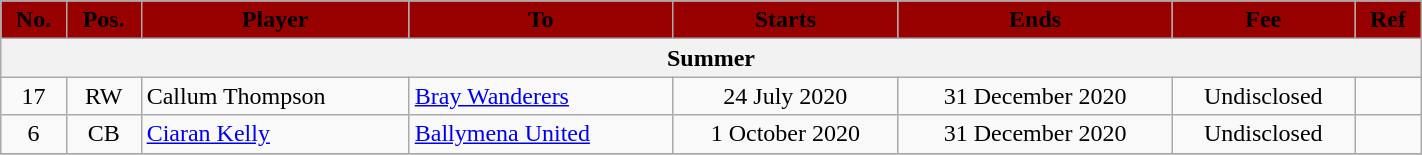<table class="wikitable" style="text-align:center;width:75%;">
<tr>
<th style=background:#990000;color:#000000>No.</th>
<th style=background:#990000;color:#000000>Pos.</th>
<th style=background:#990000;color:#000000>Player</th>
<th style=background:#990000;color:#000000>To</th>
<th style=background:#990000;color:#000000>Starts</th>
<th style=background:#990000;color:#000000>Ends</th>
<th style=background:#990000;color:#000000>Fee</th>
<th style=background:#990000;color:#000000>Ref</th>
</tr>
<tr>
<th colspan=8>Summer</th>
</tr>
<tr>
<td>17</td>
<td>RW</td>
<td align=left> Callum Thompson</td>
<td align=left> <a href='#'>Bray Wanderers</a></td>
<td>24 July 2020</td>
<td>31 December 2020</td>
<td>Undisclosed</td>
<td></td>
</tr>
<tr>
<td>6</td>
<td>CB</td>
<td align=left> <a href='#'>Ciaran Kelly</a></td>
<td align=left> <a href='#'>Ballymena United</a></td>
<td>1 October 2020</td>
<td>31 December 2020</td>
<td>Undisclosed</td>
<td></td>
</tr>
<tr>
</tr>
</table>
